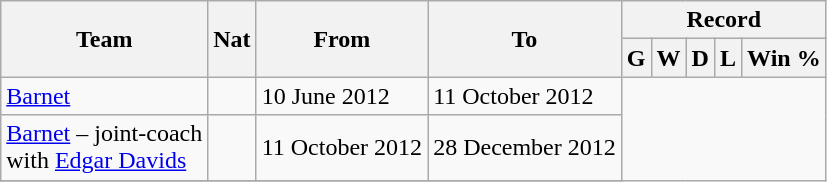<table class="wikitable" style="text-align: center">
<tr>
<th rowspan="2">Team</th>
<th rowspan="2">Nat</th>
<th rowspan="2">From</th>
<th rowspan="2">To</th>
<th colspan="5">Record</th>
</tr>
<tr>
<th>G</th>
<th>W</th>
<th>D</th>
<th>L</th>
<th>Win %</th>
</tr>
<tr>
<td align=left><a href='#'>Barnet</a></td>
<td></td>
<td align=left>10 June 2012</td>
<td align=left>11 October 2012<br></td>
</tr>
<tr>
<td align=left><a href='#'>Barnet</a> –  joint-coach <br> with <a href='#'>Edgar Davids</a></td>
<td></td>
<td align=left>11 October 2012</td>
<td align=left>28 December 2012<br></td>
</tr>
<tr>
</tr>
</table>
